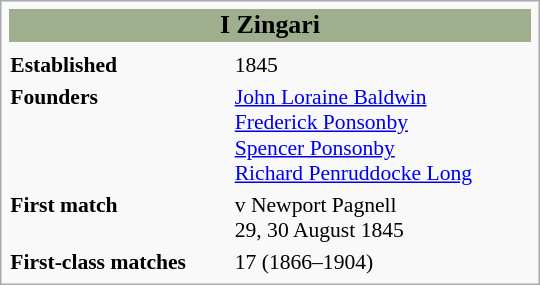<table class="infobox" style="width:25em; font-size:90%;" cellspacing="2">
<tr>
<td colspan="2" style="text-align:center; font-size:larger; background-color:#9FAE8d; color:#000000;"><strong>I Zingari</strong></td>
</tr>
<tr>
<td colspan="2" style="text-align:center; font-size:100%;"></td>
</tr>
<tr>
<td><strong>Established</strong></td>
<td>1845</td>
</tr>
<tr>
<td><strong>Founders</strong></td>
<td><a href='#'>John Loraine Baldwin</a><br><a href='#'>Frederick Ponsonby</a><br><a href='#'>Spencer Ponsonby</a><br><a href='#'>Richard Penruddocke Long</a></td>
</tr>
<tr>
<td><strong>First match</strong></td>
<td>v Newport Pagnell<br>29, 30 August 1845</td>
</tr>
<tr>
<td><strong>First-class matches</strong></td>
<td>17 (1866–1904)</td>
</tr>
</table>
